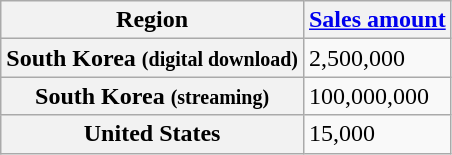<table class="wikitable plainrowheaders">
<tr>
<th>Region</th>
<th><a href='#'>Sales amount</a></th>
</tr>
<tr>
<th scope=row>South Korea <small>(digital download)</small></th>
<td>2,500,000</td>
</tr>
<tr>
<th scope=row>South Korea <small>(streaming)</small></th>
<td>100,000,000</td>
</tr>
<tr>
<th scope=row>United States</th>
<td>15,000</td>
</tr>
</table>
